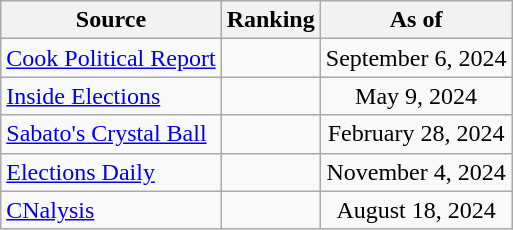<table class="wikitable" style="text-align:center">
<tr>
<th>Source</th>
<th>Ranking</th>
<th>As of</th>
</tr>
<tr>
<td align=left><a href='#'>Cook Political Report</a></td>
<td></td>
<td>September 6, 2024</td>
</tr>
<tr>
<td align=left><a href='#'>Inside Elections</a></td>
<td></td>
<td>May 9, 2024</td>
</tr>
<tr>
<td align=left><a href='#'>Sabato's Crystal Ball</a></td>
<td></td>
<td>February 28, 2024</td>
</tr>
<tr>
<td align=left><a href='#'>Elections Daily</a></td>
<td></td>
<td>November 4, 2024</td>
</tr>
<tr>
<td align=left><a href='#'>CNalysis</a></td>
<td></td>
<td>August 18, 2024</td>
</tr>
</table>
